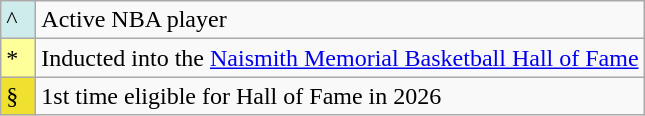<table class="wikitable">
<tr>
<td style="background:#CFECEC; width:1em">^</td>
<td>Active NBA player</td>
</tr>
<tr>
<td style="background:#FFFF99; width:1em">*</td>
<td>Inducted into the <a href='#'>Naismith Memorial Basketball Hall of Fame</a></td>
</tr>
<tr>
<td style="background:#F0E130; width:1em">§</td>
<td>1st time eligible for Hall of Fame in 2026</td>
</tr>
</table>
